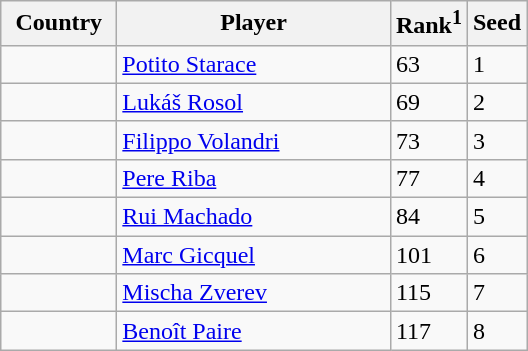<table class="sortable wikitable">
<tr>
<th width="70">Country</th>
<th width="175">Player</th>
<th>Rank<sup>1</sup></th>
<th>Seed</th>
</tr>
<tr>
<td></td>
<td><a href='#'>Potito Starace</a></td>
<td>63</td>
<td>1</td>
</tr>
<tr>
<td></td>
<td><a href='#'>Lukáš Rosol</a></td>
<td>69</td>
<td>2</td>
</tr>
<tr>
<td></td>
<td><a href='#'>Filippo Volandri</a></td>
<td>73</td>
<td>3</td>
</tr>
<tr>
<td></td>
<td><a href='#'>Pere Riba</a></td>
<td>77</td>
<td>4</td>
</tr>
<tr>
<td></td>
<td><a href='#'>Rui Machado</a></td>
<td>84</td>
<td>5</td>
</tr>
<tr>
<td></td>
<td><a href='#'>Marc Gicquel</a></td>
<td>101</td>
<td>6</td>
</tr>
<tr>
<td></td>
<td><a href='#'>Mischa Zverev</a></td>
<td>115</td>
<td>7</td>
</tr>
<tr>
<td></td>
<td><a href='#'>Benoît Paire</a></td>
<td>117</td>
<td>8</td>
</tr>
</table>
